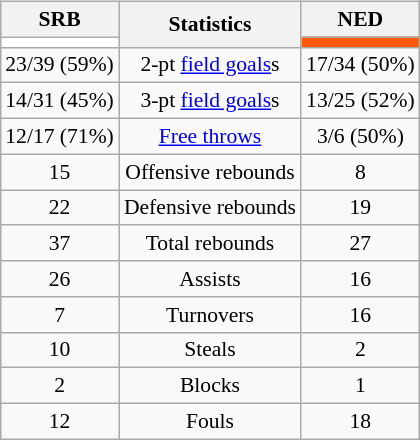<table style="width:100%;">
<tr>
<td valign=top align=right width=33%><br>












</td>
<td style="vertical-align:top; align:center; width:33%;"><br><table style="width:100%;">
<tr>
<td style="width=50%;"></td>
<td></td>
<td style="width=50%;"></td>
</tr>
</table>
<table class="wikitable" style="font-size:90%; text-align:center; margin:auto;" align=center>
<tr>
<th>SRB</th>
<th rowspan=2>Statistics</th>
<th>NED</th>
</tr>
<tr>
<td style="background:#FFFFFF;"></td>
<td style="background:#FF5800;"></td>
</tr>
<tr>
<td>23/39 (59%)</td>
<td>2-pt <a href='#'>field goals</a>s</td>
<td>17/34 (50%)</td>
</tr>
<tr>
<td>14/31 (45%)</td>
<td>3-pt <a href='#'>field goals</a>s</td>
<td>13/25 (52%)</td>
</tr>
<tr>
<td>12/17 (71%)</td>
<td><a href='#'>Free throws</a></td>
<td>3/6 (50%)</td>
</tr>
<tr>
<td>15</td>
<td>Offensive rebounds</td>
<td>8</td>
</tr>
<tr>
<td>22</td>
<td>Defensive rebounds</td>
<td>19</td>
</tr>
<tr>
<td>37</td>
<td>Total rebounds</td>
<td>27</td>
</tr>
<tr>
<td>26</td>
<td>Assists</td>
<td>16</td>
</tr>
<tr>
<td>7</td>
<td>Turnovers</td>
<td>16</td>
</tr>
<tr>
<td>10</td>
<td>Steals</td>
<td>2</td>
</tr>
<tr>
<td>2</td>
<td>Blocks</td>
<td>1</td>
</tr>
<tr>
<td>12</td>
<td>Fouls</td>
<td>18</td>
</tr>
</table>
</td>
<td style="vertical-align:top; align:left; width:33%;"><br>













</td>
</tr>
</table>
